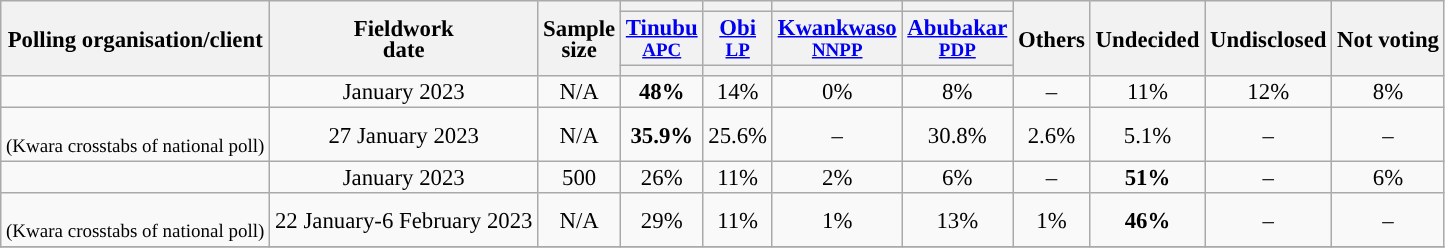<table class="wikitable" style="text-align:center;font-size:95%;line-height:14px;">
<tr>
<th rowspan="3">Polling organisation/client</th>
<th rowspan="3">Fieldwork<br>date</th>
<th rowspan="3">Sample<br>size</th>
<th></th>
<th></th>
<th></th>
<th></th>
<th rowspan="3">Others</th>
<th rowspan="3">Undecided</th>
<th rowspan="3">Undisclosed</th>
<th rowspan="3">Not voting</th>
</tr>
<tr>
<th><a href='#'>Tinubu</a><br><small><a href='#'>APC</a></small></th>
<th><a href='#'>Obi</a><br><small><a href='#'>LP</a></small></th>
<th><a href='#'>Kwankwaso</a><br><small><a href='#'>NNPP</a></small></th>
<th><a href='#'>Abubakar</a><br><small><a href='#'>PDP</a></small></th>
</tr>
<tr>
<th style="background:"></th>
<th style="background:"></th>
<th style="background:"></th>
<th style="background:"></th>
</tr>
<tr>
<td></td>
<td>January 2023</td>
<td>N/A</td>
<td><strong>48%</strong></td>
<td>14%</td>
<td>0%</td>
<td>8%</td>
<td>–</td>
<td>11%</td>
<td>12%</td>
<td>8%</td>
</tr>
<tr>
<td><br><small>(Kwara crosstabs of national poll)</small></td>
<td>27 January 2023</td>
<td>N/A</td>
<td><strong>35.9%</strong></td>
<td>25.6%</td>
<td>–</td>
<td>30.8%</td>
<td>2.6%</td>
<td>5.1%</td>
<td>–</td>
<td>–</td>
</tr>
<tr>
<td></td>
<td>January 2023</td>
<td>500</td>
<td>26%</td>
<td>11%</td>
<td>2%</td>
<td>6%</td>
<td>–</td>
<td><strong>51%</strong></td>
<td>–</td>
<td>6%</td>
</tr>
<tr>
<td><br><small>(Kwara crosstabs of national poll)</small></td>
<td>22 January-6 February 2023</td>
<td>N/A</td>
<td>29%</td>
<td>11%</td>
<td>1%</td>
<td>13%</td>
<td>1%</td>
<td><strong>46%</strong></td>
<td>–</td>
<td>–</td>
</tr>
<tr>
</tr>
</table>
